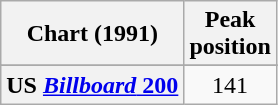<table class="wikitable sortable plainrowheaders">
<tr>
<th scope="col">Chart (1991)</th>
<th scope="col">Peak<br>position</th>
</tr>
<tr>
</tr>
<tr>
</tr>
<tr>
</tr>
<tr>
<th scope="row">US <a href='#'><em>Billboard</em> 200</a></th>
<td style="text-align:center;">141</td>
</tr>
</table>
